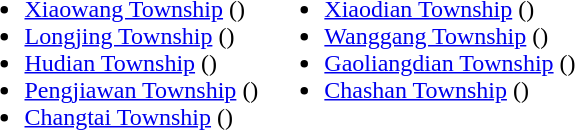<table>
<tr>
<td valign="top"><br><ul><li><a href='#'>Xiaowang Township</a> ()</li><li><a href='#'>Longjing Township</a> ()</li><li><a href='#'>Hudian Township</a> ()</li><li><a href='#'>Pengjiawan Township</a> ()</li><li><a href='#'>Changtai Township</a> ()</li></ul></td>
<td valign="top"><br><ul><li><a href='#'>Xiaodian Township</a> ()</li><li><a href='#'>Wanggang Township</a> ()</li><li><a href='#'>Gaoliangdian Township</a> ()</li><li><a href='#'>Chashan Township</a> ()</li></ul></td>
</tr>
</table>
